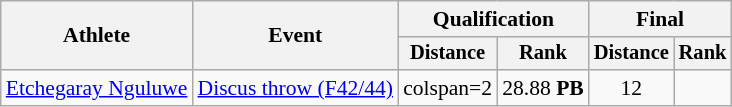<table class="wikitable" style="font-size:90%">
<tr>
<th rowspan=2>Athlete</th>
<th rowspan=2>Event</th>
<th colspan=2>Qualification</th>
<th colspan=2>Final</th>
</tr>
<tr style="font-size:95%">
<th>Distance</th>
<th>Rank</th>
<th>Distance</th>
<th>Rank</th>
</tr>
<tr align=center>
<td align=left><a href='#'>Etchegaray Nguluwe</a></td>
<td align=left><a href='#'>Discus throw (F42/44)</a></td>
<td>colspan=2 </td>
<td>28.88 <strong>PB</strong></td>
<td>12</td>
</tr>
</table>
